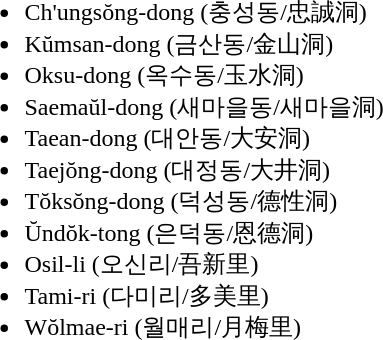<table>
<tr>
<td valign="top"><br><ul><li>Ch'ungsŏng-dong (충성동/忠誠洞)</li><li>Kŭmsan-dong (금산동/金山洞)</li><li>Oksu-dong (옥수동/玉水洞)</li><li>Saemaŭl-dong (새마을동/새마을洞)</li><li>Taean-dong (대안동/大安洞)</li><li>Taejŏng-dong (대정동/大井洞)</li><li>Tŏksŏng-dong (덕성동/德性洞)</li><li>Ŭndŏk-tong (은덕동/恩德洞)</li><li>Osil-li (오신리/吾新里)</li><li>Tami-ri (다미리/多美里)</li><li>Wŏlmae-ri (월매리/月梅里)</li></ul></td>
</tr>
</table>
